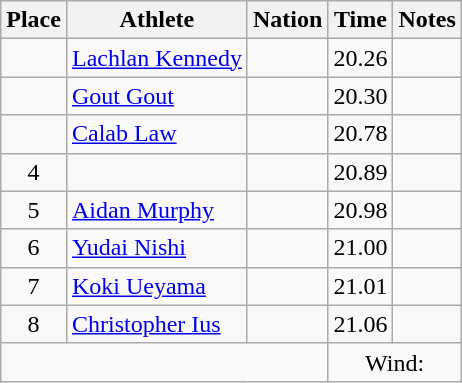<table class="wikitable mw-datatable sortable" style="text-align:center;">
<tr>
<th scope="col">Place</th>
<th scope="col">Athlete</th>
<th scope="col">Nation</th>
<th scope="col">Time</th>
<th scope="col">Notes</th>
</tr>
<tr>
<td></td>
<td align="left"><a href='#'>Lachlan Kennedy</a></td>
<td align="left"></td>
<td>20.26</td>
<td></td>
</tr>
<tr>
<td></td>
<td align="left"><a href='#'>Gout Gout</a></td>
<td align="left"></td>
<td>20.30</td>
<td></td>
</tr>
<tr>
<td></td>
<td align="left"><a href='#'>Calab Law</a></td>
<td align="left"></td>
<td>20.78</td>
<td></td>
</tr>
<tr>
<td>4</td>
<td align="left"></td>
<td align="left"></td>
<td>20.89</td>
<td></td>
</tr>
<tr>
<td>5</td>
<td align="left"><a href='#'>Aidan Murphy</a></td>
<td align="left"></td>
<td>20.98</td>
<td></td>
</tr>
<tr>
<td>6</td>
<td align="left"><a href='#'>Yudai Nishi</a></td>
<td align="left"></td>
<td>21.00</td>
<td></td>
</tr>
<tr>
<td>7</td>
<td align="left"><a href='#'>Koki Ueyama</a></td>
<td align="left"></td>
<td>21.01</td>
<td></td>
</tr>
<tr>
<td>8</td>
<td align="left"><a href='#'>Christopher Ius</a></td>
<td align="left"></td>
<td>21.06</td>
<td></td>
</tr>
<tr class="sortbottom">
<td colspan="3"></td>
<td colspan="2">Wind: </td>
</tr>
</table>
